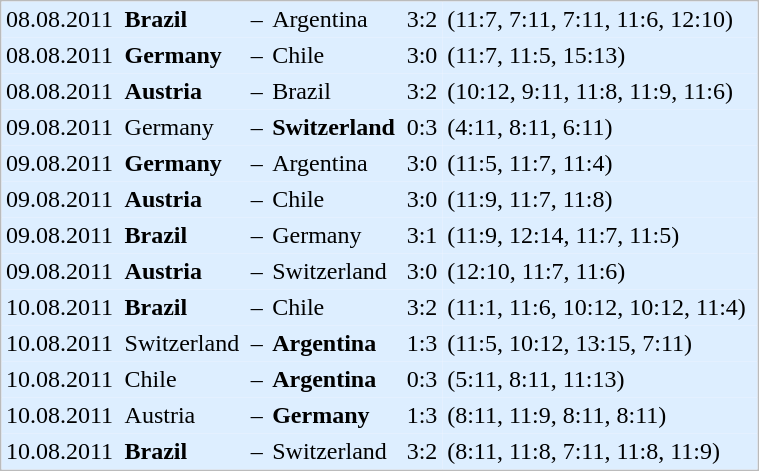<table style="background:#; border:1px #bbb solid;" cellpadding="3" cellspacing="0" width="40%">
<tr style="background:#DDEEFF;">
<td>08.08.2011</td>
<td><strong>Brazil</strong></td>
<td>–</td>
<td>Argentina</td>
<td>3:2</td>
<td>(11:7, 7:11, 7:11, 11:6, 12:10)</td>
</tr>
<tr style="background:#DDEEFF;">
<td>08.08.2011</td>
<td><strong>Germany</strong></td>
<td>–</td>
<td>Chile</td>
<td>3:0</td>
<td>(11:7, 11:5, 15:13)</td>
</tr>
<tr style="background:#DDEEFF;">
<td>08.08.2011</td>
<td><strong>Austria</strong></td>
<td>–</td>
<td>Brazil</td>
<td>3:2</td>
<td>(10:12, 9:11, 11:8, 11:9, 11:6)</td>
</tr>
<tr style="background:#DDEEFF;">
<td>09.08.2011</td>
<td>Germany</td>
<td>–</td>
<td><strong>Switzerland</strong></td>
<td>0:3</td>
<td>(4:11, 8:11, 6:11)</td>
</tr>
<tr style="background:#DDEEFF;">
<td>09.08.2011</td>
<td><strong>Germany</strong></td>
<td>–</td>
<td>Argentina</td>
<td>3:0</td>
<td>(11:5, 11:7, 11:4)</td>
</tr>
<tr style="background:#DDEEFF;">
<td>09.08.2011</td>
<td><strong>Austria</strong></td>
<td>–</td>
<td>Chile</td>
<td>3:0</td>
<td>(11:9, 11:7, 11:8)</td>
</tr>
<tr style="background:#DDEEFF;">
<td>09.08.2011</td>
<td><strong>Brazil</strong></td>
<td>–</td>
<td>Germany</td>
<td>3:1</td>
<td>(11:9, 12:14, 11:7, 11:5)</td>
</tr>
<tr style="background:#DDEEFF;">
<td>09.08.2011</td>
<td><strong>Austria</strong></td>
<td>–</td>
<td>Switzerland</td>
<td>3:0</td>
<td>(12:10, 11:7, 11:6)</td>
</tr>
<tr style="background:#DDEEFF;">
<td>10.08.2011</td>
<td><strong>Brazil</strong></td>
<td>–</td>
<td>Chile</td>
<td>3:2</td>
<td>(11:1, 11:6, 10:12, 10:12, 11:4)</td>
</tr>
<tr style="background:#DDEEFF;">
<td>10.08.2011</td>
<td>Switzerland</td>
<td>–</td>
<td><strong>Argentina</strong></td>
<td>1:3</td>
<td>(11:5, 10:12, 13:15, 7:11)</td>
</tr>
<tr style="background:#DDEEFF;">
<td>10.08.2011</td>
<td>Chile</td>
<td>–</td>
<td><strong>Argentina</strong></td>
<td>0:3</td>
<td>(5:11, 8:11, 11:13)</td>
</tr>
<tr style="background:#DDEEFF;">
<td>10.08.2011</td>
<td>Austria</td>
<td>–</td>
<td><strong>Germany</strong></td>
<td>1:3</td>
<td>(8:11, 11:9, 8:11, 8:11)</td>
</tr>
<tr style="background:#DDEEFF;">
<td>10.08.2011</td>
<td><strong>Brazil</strong></td>
<td>–</td>
<td>Switzerland</td>
<td>3:2</td>
<td>(8:11, 11:8, 7:11, 11:8, 11:9)</td>
</tr>
</table>
